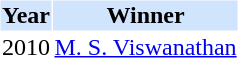<table cellspacing="1" cellpadding="1" border="0">
<tr bgcolor="#d1e4fd">
<th>Year</th>
<th>Winner</th>
</tr>
<tr>
<td>2010</td>
<td><a href='#'>M. S. Viswanathan</a></td>
</tr>
</table>
